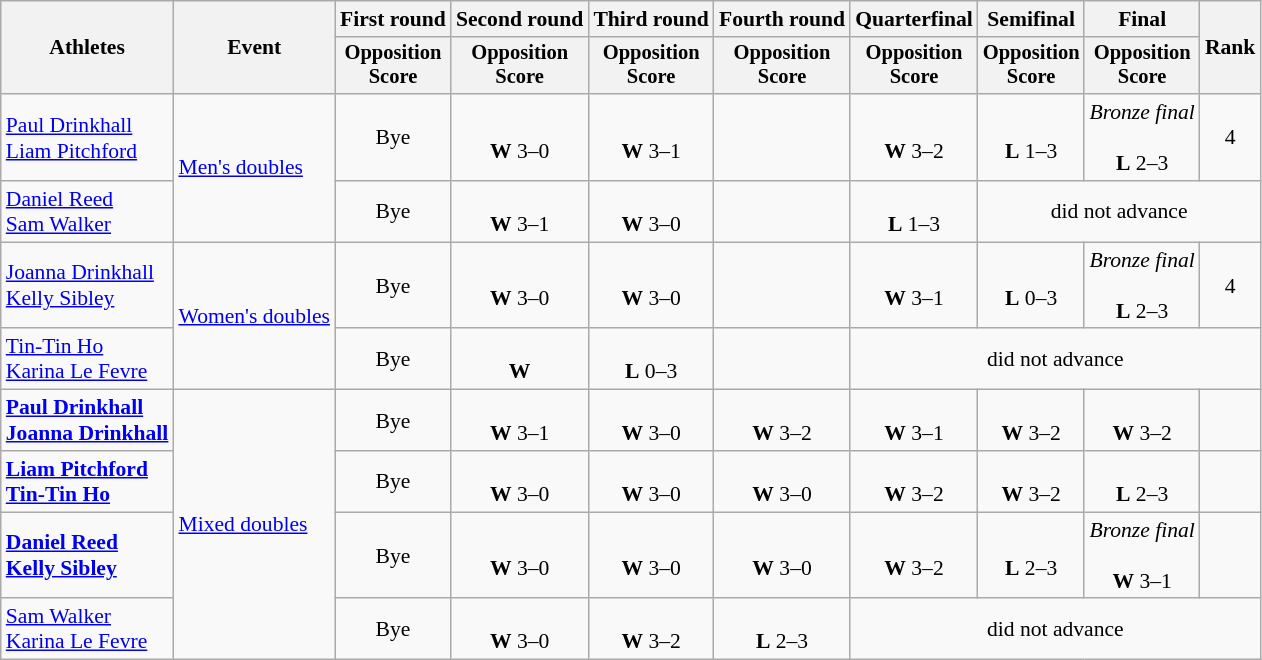<table class="wikitable" style="font-size:90%">
<tr>
<th rowspan=2>Athletes</th>
<th rowspan=2>Event</th>
<th>First round</th>
<th>Second round</th>
<th>Third round</th>
<th>Fourth round</th>
<th>Quarterfinal</th>
<th>Semifinal</th>
<th>Final</th>
<th rowspan=2>Rank</th>
</tr>
<tr style="font-size:95%">
<th>Opposition<br>Score</th>
<th>Opposition<br>Score</th>
<th>Opposition<br>Score</th>
<th>Opposition<br>Score</th>
<th>Opposition<br>Score</th>
<th>Opposition<br>Score</th>
<th>Opposition<br>Score</th>
</tr>
<tr align=center>
<td align=left><a href='#'>Paul Drinkhall</a><br><a href='#'>Liam Pitchford</a><br></td>
<td style="text-align:left;" rowspan="2"><a href='#'>Men's doubles</a></td>
<td>Bye</td>
<td><br><strong>W</strong> 3–0</td>
<td><br><strong>W</strong> 3–1</td>
<td></td>
<td><br><strong>W</strong> 3–2</td>
<td><br><strong>L</strong> 1–3</td>
<td><em>Bronze final</em><br><br><strong>L</strong> 2–3</td>
<td>4</td>
</tr>
<tr align=center>
<td align=left><a href='#'>Daniel Reed</a><br><a href='#'>Sam Walker</a></td>
<td>Bye</td>
<td><br><strong>W</strong> 3–1</td>
<td><br><strong>W</strong> 3–0</td>
<td></td>
<td><br><strong>L</strong> 1–3</td>
<td colspan=3>did not advance</td>
</tr>
<tr align=center>
<td align=left><a href='#'>Joanna Drinkhall</a><br><a href='#'>Kelly Sibley</a></td>
<td style="text-align:left;" rowspan="2"><a href='#'>Women's doubles</a></td>
<td>Bye</td>
<td><br><strong>W</strong> 3–0</td>
<td><br><strong>W</strong> 3–0</td>
<td></td>
<td><br><strong>W</strong> 3–1</td>
<td><br><strong>L</strong> 0–3</td>
<td><em>Bronze final</em><br><br><strong>L</strong> 2–3</td>
<td>4</td>
</tr>
<tr align=center>
<td align=left><a href='#'>Tin-Tin Ho</a><br><a href='#'>Karina Le Fevre</a></td>
<td>Bye</td>
<td><br><strong>W</strong> </td>
<td><br><strong>L</strong> 0–3</td>
<td></td>
<td colspan=4>did not advance</td>
</tr>
<tr align=center>
<td align=left><strong><a href='#'>Paul Drinkhall</a><br><a href='#'>Joanna Drinkhall</a></strong></td>
<td style="text-align:left;" rowspan="4"><a href='#'>Mixed doubles</a></td>
<td>Bye</td>
<td><br><strong>W</strong> 3–1</td>
<td><br><strong>W</strong> 3–0</td>
<td><br><strong>W</strong> 3–2</td>
<td><br><strong>W</strong> 3–1</td>
<td><br><strong>W</strong> 3–2</td>
<td><br><strong>W</strong> 3–2</td>
<td></td>
</tr>
<tr align=center>
<td align=left><strong><a href='#'>Liam Pitchford</a><br><a href='#'>Tin-Tin Ho</a></strong></td>
<td>Bye</td>
<td><br><strong>W</strong> 3–0</td>
<td><br><strong>W</strong> 3–0</td>
<td><br><strong>W</strong> 3–0</td>
<td><br><strong>W</strong> 3–2</td>
<td><br><strong>W</strong> 3–2</td>
<td><br><strong>L</strong> 2–3</td>
<td></td>
</tr>
<tr align=center>
<td align=left><strong><a href='#'>Daniel Reed</a><br><a href='#'>Kelly Sibley</a></strong></td>
<td>Bye</td>
<td><br><strong>W</strong> 3–0</td>
<td><br><strong>W</strong> 3–0</td>
<td><br><strong>W</strong> 3–0</td>
<td><br><strong>W</strong> 3–2</td>
<td><br><strong>L</strong> 2–3</td>
<td><em>Bronze final</em><br><br><strong>W</strong> 3–1</td>
<td></td>
</tr>
<tr align=center>
<td align=left><a href='#'>Sam Walker</a><br><a href='#'>Karina Le Fevre</a></td>
<td>Bye</td>
<td><br><strong>W</strong> 3–0</td>
<td><br><strong>W</strong> 3–2</td>
<td><br><strong>L</strong> 2–3</td>
<td colspan=4>did not advance</td>
</tr>
</table>
